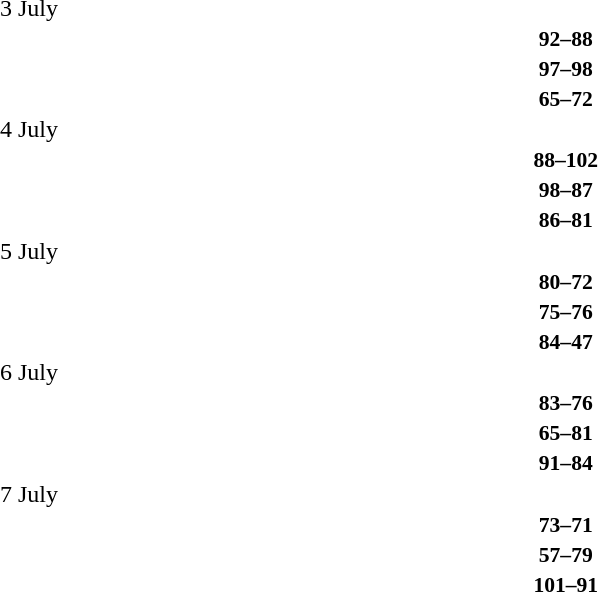<table style="width:60%;" cellspacing="1">
<tr>
<th width=15%></th>
<th width=3%></th>
<th width=6%></th>
<th width=3%></th>
<th width=15%></th>
</tr>
<tr>
<td>3 July</td>
</tr>
<tr style=font-size:90%>
<td align=right><strong></strong></td>
<td></td>
<td align=center><strong>92–88</strong></td>
<td></td>
<td><strong></strong></td>
</tr>
<tr style=font-size:90%>
<td align=right><strong></strong></td>
<td></td>
<td align=center><strong>97–98</strong></td>
<td></td>
<td><strong></strong></td>
</tr>
<tr style=font-size:90%>
<td align=right><strong></strong></td>
<td></td>
<td align=center><strong>65–72</strong></td>
<td></td>
<td><strong></strong></td>
</tr>
<tr>
<td>4 July</td>
</tr>
<tr style=font-size:90%>
<td align=right><strong></strong></td>
<td></td>
<td align=center><strong>88–102</strong></td>
<td></td>
<td><strong></strong></td>
</tr>
<tr style=font-size:90%>
<td align=right><strong></strong></td>
<td></td>
<td align=center><strong>98–87</strong></td>
<td></td>
<td><strong></strong></td>
</tr>
<tr style=font-size:90%>
<td align=right><strong></strong></td>
<td></td>
<td align=center><strong>86–81</strong></td>
<td></td>
<td><strong></strong></td>
</tr>
<tr>
<td>5 July</td>
</tr>
<tr style=font-size:90%>
<td align=right><strong></strong></td>
<td></td>
<td align=center><strong>80–72</strong></td>
<td></td>
<td><strong></strong></td>
</tr>
<tr style=font-size:90%>
<td align=right><strong></strong></td>
<td></td>
<td align=center><strong>75–76</strong></td>
<td></td>
<td><strong></strong></td>
</tr>
<tr style=font-size:90%>
<td align=right><strong></strong></td>
<td></td>
<td align=center><strong>84–47</strong></td>
<td></td>
<td><strong></strong></td>
</tr>
<tr>
<td>6 July</td>
</tr>
<tr style=font-size:90%>
<td align=right><strong></strong></td>
<td></td>
<td align=center><strong>83–76</strong></td>
<td></td>
<td><strong></strong></td>
</tr>
<tr style=font-size:90%>
<td align=right><strong></strong></td>
<td></td>
<td align=center><strong>65–81</strong></td>
<td></td>
<td><strong></strong></td>
</tr>
<tr style=font-size:90%>
<td align=right><strong></strong></td>
<td></td>
<td align=center><strong>91–84</strong></td>
<td></td>
<td><strong></strong></td>
</tr>
<tr>
<td>7 July</td>
</tr>
<tr style=font-size:90%>
<td align=right><strong></strong></td>
<td></td>
<td align=center><strong>73–71</strong></td>
<td></td>
<td><strong></strong></td>
</tr>
<tr style=font-size:90%>
<td align=right><strong></strong></td>
<td></td>
<td align=center><strong>57–79</strong></td>
<td></td>
<td><strong></strong></td>
</tr>
<tr style=font-size:90%>
<td align=right><strong></strong></td>
<td></td>
<td align=center><strong>101–91</strong></td>
<td></td>
<td><strong></strong></td>
</tr>
</table>
